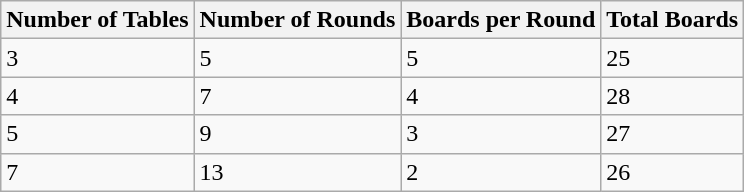<table class="wikitable">
<tr>
<th>Number of Tables</th>
<th>Number of Rounds</th>
<th>Boards per Round</th>
<th>Total Boards</th>
</tr>
<tr>
<td>3</td>
<td>5</td>
<td>5</td>
<td>25</td>
</tr>
<tr>
<td>4</td>
<td>7</td>
<td>4</td>
<td>28</td>
</tr>
<tr>
<td>5</td>
<td>9</td>
<td>3</td>
<td>27</td>
</tr>
<tr>
<td>7</td>
<td>13</td>
<td>2</td>
<td>26</td>
</tr>
</table>
